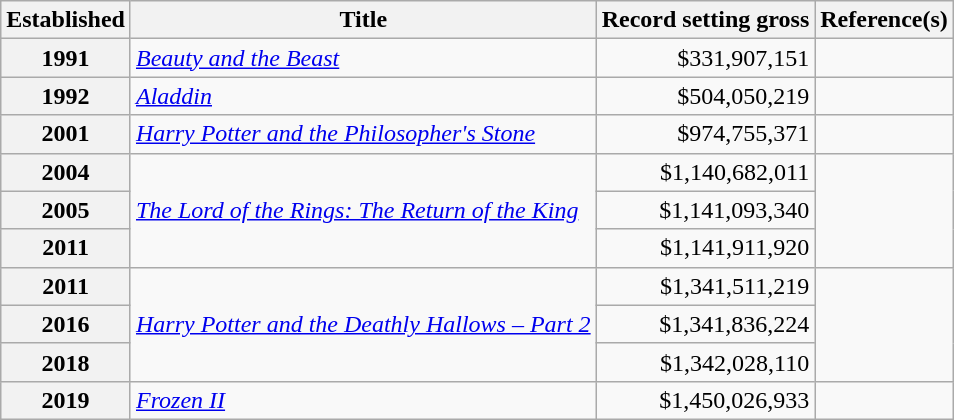<table class="wikitable plainrowheaders" style="margin:auto; margin:auto;">
<tr>
<th scope="col">Established</th>
<th scope="col">Title</th>
<th scope="col">Record setting gross</th>
<th scope="col">Reference(s)</th>
</tr>
<tr>
<th scope="row">1991</th>
<td><em><a href='#'>Beauty and the Beast</a></em></td>
<td align="right">$331,907,151</td>
<td style="text-align:center;"></td>
</tr>
<tr>
<th scope="row">1992</th>
<td><em><a href='#'>Aladdin</a></em></td>
<td align="right">$504,050,219</td>
<td style="text-align:center;"></td>
</tr>
<tr>
<th scope="row">2001</th>
<td><em><a href='#'>Harry Potter and the Philosopher's Stone</a></em></td>
<td align="right">$974,755,371</td>
<td style="text-align:center;"></td>
</tr>
<tr>
<th scope="row">2004</th>
<td rowspan="3" scope="row"><em><a href='#'>The Lord of the Rings: The Return of the King</a></em></td>
<td style="text-align:right;">$1,140,682,011</td>
<td rowspan="3" style="text-align:center;"></td>
</tr>
<tr>
<th scope="row">2005</th>
<td style="text-align:right;">$1,141,093,340</td>
</tr>
<tr>
<th scope="row">2011</th>
<td style="text-align:right;">$1,141,911,920</td>
</tr>
<tr>
<th scope="row">2011</th>
<td rowspan="3" scope="row"><em><a href='#'>Harry Potter and the Deathly Hallows – Part 2</a></em></td>
<td style="text-align:right;">$1,341,511,219</td>
<td rowspan="3" style="text-align:center;"></td>
</tr>
<tr>
<th scope="row">2016</th>
<td style="text-align:right;">$1,341,836,224</td>
</tr>
<tr>
<th scope="row">2018</th>
<td style="text-align:right;">$1,342,028,110</td>
</tr>
<tr>
<th scope="row">2019</th>
<td><em><a href='#'>Frozen II</a></em></td>
<td align="right">$1,450,026,933</td>
<td style="text-align:center;"></td>
</tr>
</table>
